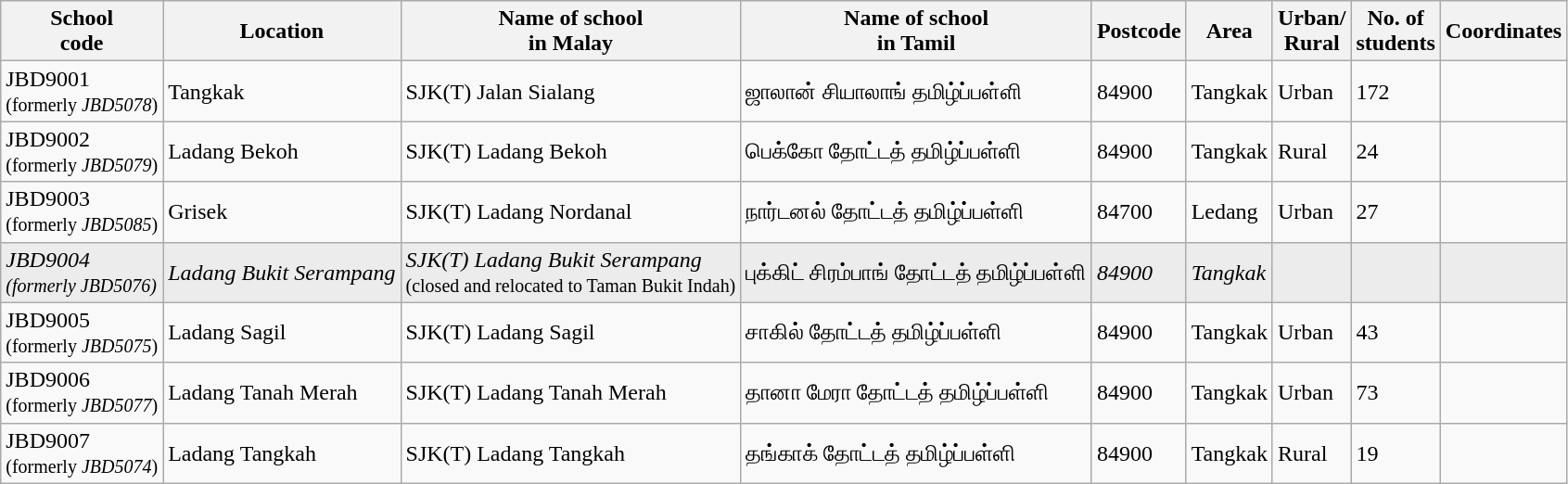<table class="wikitable sortable">
<tr>
<th>School<br>code</th>
<th>Location</th>
<th>Name of school<br>in Malay</th>
<th>Name of school<br>in Tamil</th>
<th>Postcode</th>
<th>Area</th>
<th>Urban/<br>Rural</th>
<th>No. of<br>students</th>
<th>Coordinates</th>
</tr>
<tr>
<td>JBD9001<br><small>(formerly <em>JBD5078</em>)</small></td>
<td>Tangkak</td>
<td>SJK(T) Jalan Sialang</td>
<td>ஜாலான் சியாலாங் தமிழ்ப்பள்ளி</td>
<td>84900</td>
<td>Tangkak</td>
<td>Urban</td>
<td>172</td>
<td></td>
</tr>
<tr>
<td>JBD9002<br><small>(formerly <em>JBD5079</em>)</small></td>
<td>Ladang Bekoh</td>
<td>SJK(T) Ladang Bekoh</td>
<td>பெக்கோ தோட்டத் தமிழ்ப்பள்ளி</td>
<td>84900</td>
<td>Tangkak</td>
<td>Rural</td>
<td>24</td>
<td></td>
</tr>
<tr>
<td>JBD9003<br><small>(formerly <em>JBD5085</em>)</small></td>
<td>Grisek</td>
<td>SJK(T) Ladang Nordanal</td>
<td>நார்டனல் தோட்டத் தமிழ்ப்பள்ளி</td>
<td>84700</td>
<td>Ledang</td>
<td>Urban</td>
<td>27</td>
<td></td>
</tr>
<tr bgcolor=#ECECEC>
<td><em>JBD9004</em><br><small><em>(formerly JBD5076)</em></small></td>
<td><em>Ladang Bukit Serampang</em></td>
<td><em>SJK(T) Ladang Bukit Serampang</em><br><small>(closed and relocated to Taman Bukit Indah)</small></td>
<td>புக்கிட் சிரம்பாங் தோட்டத் தமிழ்ப்பள்ளி</td>
<td><em>84900</em></td>
<td><em>Tangkak</em></td>
<td></td>
<td></td>
<td></td>
</tr>
<tr>
<td>JBD9005<br><small>(formerly <em>JBD5075</em>)</small></td>
<td>Ladang Sagil</td>
<td>SJK(T) Ladang Sagil</td>
<td>சாகில் தோட்டத் தமிழ்ப்பள்ளி</td>
<td>84900</td>
<td>Tangkak</td>
<td>Urban</td>
<td>43</td>
<td></td>
</tr>
<tr>
<td>JBD9006<br><small>(formerly <em>JBD5077</em>)</small></td>
<td>Ladang Tanah Merah</td>
<td>SJK(T) Ladang Tanah Merah</td>
<td>தானா மேரா தோட்டத் தமிழ்ப்பள்ளி</td>
<td>84900</td>
<td>Tangkak</td>
<td>Urban</td>
<td>73</td>
<td></td>
</tr>
<tr>
<td>JBD9007<br><small>(formerly <em>JBD5074</em>)</small></td>
<td>Ladang Tangkah</td>
<td>SJK(T) Ladang Tangkah</td>
<td>தங்காக் தோட்டத் தமிழ்ப்பள்ளி</td>
<td>84900</td>
<td>Tangkak</td>
<td>Rural</td>
<td>19</td>
<td></td>
</tr>
</table>
